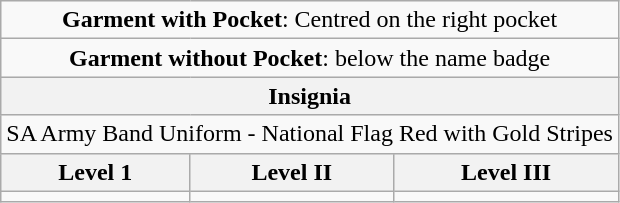<table class=wikitable style="text-align: center;">
<tr>
<td colspan="3"><strong>Garment with Pocket</strong>: Centred on the right pocket</td>
</tr>
<tr>
<td colspan="3"><strong>Garment without Pocket</strong>:  below the name badge</td>
</tr>
<tr>
<th colspan="3">Insignia</th>
</tr>
<tr>
<td colspan="3">SA Army Band Uniform - National Flag Red with Gold Stripes</td>
</tr>
<tr>
<th>Level 1</th>
<th>Level II</th>
<th>Level III</th>
</tr>
<tr>
<td></td>
<td></td>
<td></td>
</tr>
</table>
